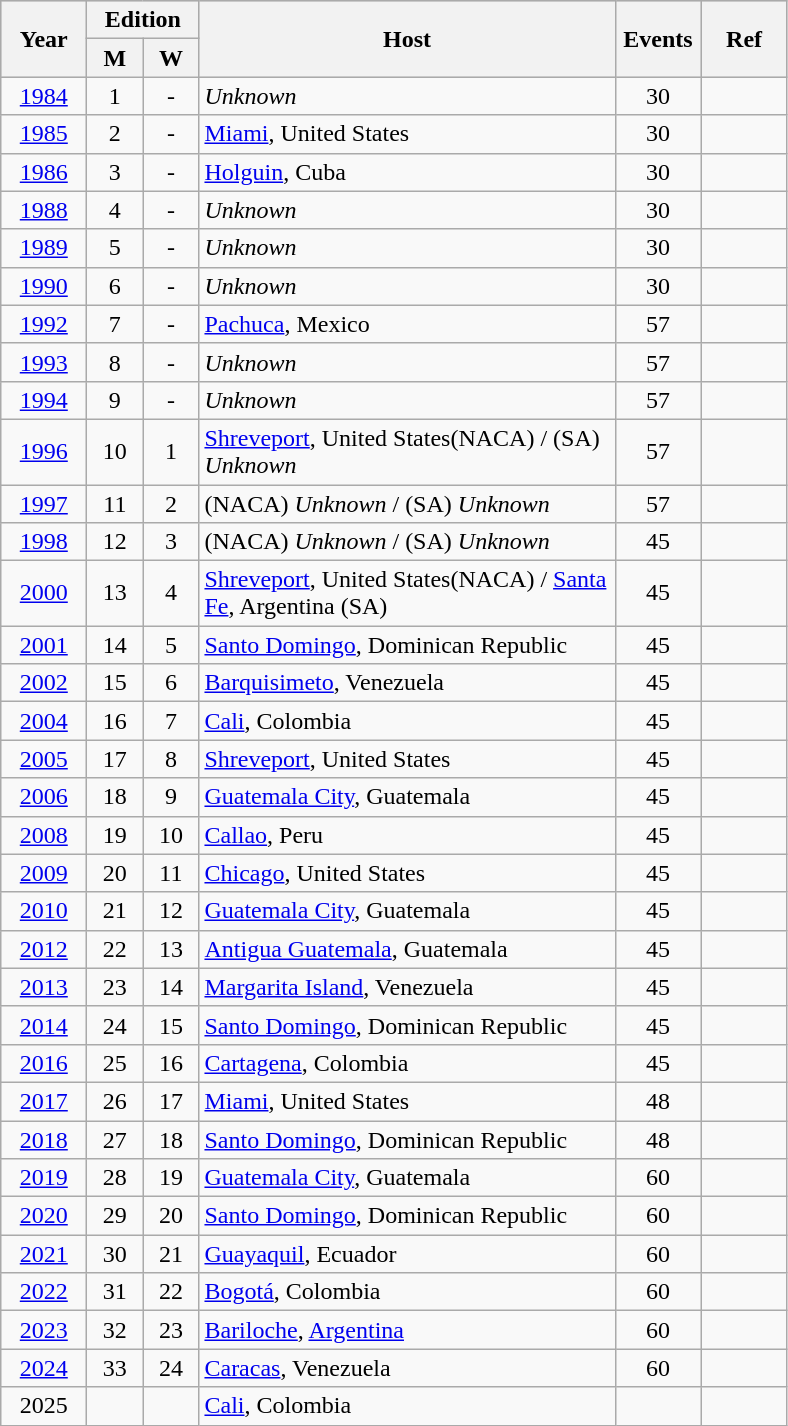<table class="wikitable" style="text-align:center;">
<tr bgcolor="cccccc">
<th rowspan=2 width=50>Year</th>
<th colspan=2>Edition</th>
<th rowspan=2 width=270>Host</th>
<th rowspan=2 width=50>Events</th>
<th rowspan=2 width=50>Ref</th>
</tr>
<tr>
<th width=30>M</th>
<th width=30>W</th>
</tr>
<tr>
<td><a href='#'>1984</a></td>
<td>1</td>
<td>-</td>
<td align=left> <em>Unknown</em></td>
<td>30</td>
<td></td>
</tr>
<tr>
<td><a href='#'>1985</a></td>
<td>2</td>
<td>-</td>
<td align=left> <a href='#'>Miami</a>, United States</td>
<td>30</td>
<td></td>
</tr>
<tr>
<td><a href='#'>1986</a></td>
<td>3</td>
<td>-</td>
<td align=left> <a href='#'>Holguin</a>, Cuba</td>
<td>30</td>
<td></td>
</tr>
<tr>
<td><a href='#'>1988</a></td>
<td>4</td>
<td>-</td>
<td align=left> <em>Unknown</em></td>
<td>30</td>
<td></td>
</tr>
<tr>
<td><a href='#'>1989</a></td>
<td>5</td>
<td>-</td>
<td align=left> <em>Unknown</em></td>
<td>30</td>
<td></td>
</tr>
<tr>
<td><a href='#'>1990</a></td>
<td>6</td>
<td>-</td>
<td align=left> <em>Unknown</em></td>
<td>30</td>
<td></td>
</tr>
<tr>
<td><a href='#'>1992</a></td>
<td>7</td>
<td>-</td>
<td align=left> <a href='#'>Pachuca</a>, Mexico</td>
<td>57</td>
<td></td>
</tr>
<tr>
<td><a href='#'>1993</a></td>
<td>8</td>
<td>-</td>
<td align=left> <em>Unknown</em></td>
<td>57</td>
<td></td>
</tr>
<tr>
<td><a href='#'>1994</a></td>
<td>9</td>
<td>-</td>
<td align=left> <em>Unknown</em></td>
<td>57</td>
<td></td>
</tr>
<tr>
<td><a href='#'>1996</a></td>
<td>10</td>
<td>1</td>
<td align=left> <a href='#'>Shreveport</a>, United States(NACA) /  (SA) <em>Unknown</em></td>
<td>57</td>
<td></td>
</tr>
<tr>
<td><a href='#'>1997</a></td>
<td>11</td>
<td>2</td>
<td align=left> (NACA) <em>Unknown</em> /  (SA) <em>Unknown</em></td>
<td>57</td>
<td></td>
</tr>
<tr>
<td><a href='#'>1998</a></td>
<td>12</td>
<td>3</td>
<td align=left> (NACA) <em>Unknown</em> /  (SA) <em>Unknown</em></td>
<td>45</td>
<td></td>
</tr>
<tr>
<td><a href='#'>2000</a></td>
<td>13</td>
<td>4</td>
<td align=left> <a href='#'>Shreveport</a>, United States(NACA) /  <a href='#'>Santa Fe</a>, Argentina (SA)</td>
<td>45</td>
<td></td>
</tr>
<tr>
<td><a href='#'>2001</a></td>
<td>14</td>
<td>5</td>
<td align=left> <a href='#'>Santo Domingo</a>, Dominican Republic</td>
<td>45</td>
<td></td>
</tr>
<tr>
<td><a href='#'>2002</a></td>
<td>15</td>
<td>6</td>
<td align=left> <a href='#'>Barquisimeto</a>, Venezuela</td>
<td>45</td>
<td></td>
</tr>
<tr>
<td><a href='#'>2004</a></td>
<td>16</td>
<td>7</td>
<td align=left> <a href='#'>Cali</a>, Colombia</td>
<td>45</td>
<td></td>
</tr>
<tr>
<td><a href='#'>2005</a></td>
<td>17</td>
<td>8</td>
<td align=left> <a href='#'>Shreveport</a>, United States</td>
<td>45</td>
<td></td>
</tr>
<tr>
<td><a href='#'>2006</a></td>
<td>18</td>
<td>9</td>
<td align=left> <a href='#'>Guatemala City</a>, Guatemala</td>
<td>45</td>
<td></td>
</tr>
<tr>
<td><a href='#'>2008</a></td>
<td>19</td>
<td>10</td>
<td align=left> <a href='#'>Callao</a>, Peru</td>
<td>45</td>
<td></td>
</tr>
<tr>
<td><a href='#'>2009</a></td>
<td>20</td>
<td>11</td>
<td align=left> <a href='#'>Chicago</a>, United States</td>
<td>45</td>
<td></td>
</tr>
<tr>
<td><a href='#'>2010</a></td>
<td>21</td>
<td>12</td>
<td align=left> <a href='#'>Guatemala City</a>, Guatemala</td>
<td>45</td>
<td></td>
</tr>
<tr>
<td><a href='#'>2012</a></td>
<td>22</td>
<td>13</td>
<td align=left> <a href='#'>Antigua Guatemala</a>, Guatemala</td>
<td>45</td>
<td></td>
</tr>
<tr>
<td><a href='#'>2013</a></td>
<td>23</td>
<td>14</td>
<td align=left> <a href='#'>Margarita Island</a>, Venezuela</td>
<td>45</td>
<td></td>
</tr>
<tr>
<td><a href='#'>2014</a></td>
<td>24</td>
<td>15</td>
<td align=left> <a href='#'>Santo Domingo</a>, Dominican Republic</td>
<td>45</td>
<td></td>
</tr>
<tr>
<td><a href='#'>2016</a></td>
<td>25</td>
<td>16</td>
<td align=left> <a href='#'>Cartagena</a>, Colombia</td>
<td>45</td>
<td></td>
</tr>
<tr>
<td><a href='#'>2017</a></td>
<td>26</td>
<td>17</td>
<td align=left> <a href='#'>Miami</a>, United States</td>
<td>48</td>
<td></td>
</tr>
<tr>
<td><a href='#'>2018</a></td>
<td>27</td>
<td>18</td>
<td align=left> <a href='#'>Santo Domingo</a>, Dominican Republic</td>
<td>48</td>
<td></td>
</tr>
<tr>
<td><a href='#'>2019</a></td>
<td>28</td>
<td>19</td>
<td align=left> <a href='#'>Guatemala City</a>, Guatemala</td>
<td>60</td>
<td></td>
</tr>
<tr>
<td><a href='#'>2020</a></td>
<td>29</td>
<td>20</td>
<td align=left> <a href='#'>Santo Domingo</a>, Dominican Republic</td>
<td>60</td>
<td></td>
</tr>
<tr>
<td><a href='#'>2021</a></td>
<td>30</td>
<td>21</td>
<td align=left> <a href='#'>Guayaquil</a>, Ecuador</td>
<td>60</td>
<td></td>
</tr>
<tr>
<td><a href='#'>2022</a></td>
<td>31</td>
<td>22</td>
<td align=left> <a href='#'>Bogotá</a>, Colombia</td>
<td>60</td>
<td></td>
</tr>
<tr>
<td><a href='#'>2023</a></td>
<td>32</td>
<td>23</td>
<td align=left> <a href='#'>Bariloche</a>, <a href='#'>Argentina</a></td>
<td>60</td>
<td></td>
</tr>
<tr>
<td><a href='#'>2024</a></td>
<td>33</td>
<td>24</td>
<td align=left> <a href='#'>Caracas</a>, Venezuela</td>
<td>60</td>
<td></td>
</tr>
<tr>
<td>2025</td>
<td></td>
<td></td>
<td align=left> <a href='#'>Cali</a>, Colombia</td>
<td></td>
<td></td>
</tr>
</table>
